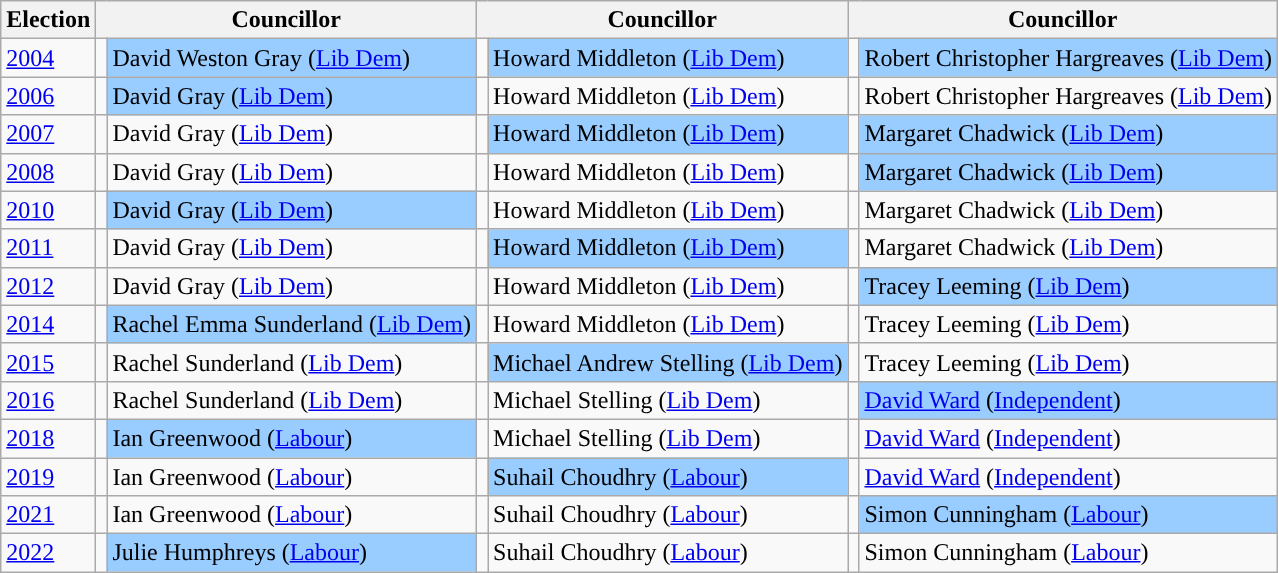<table class="wikitable">
<tr>
<th>Election</th>
<th colspan="2">Councillor</th>
<th colspan="2">Councillor</th>
<th colspan="2">Councillor</th>
</tr>
<tr>
<td><a href='#'>2004</a></td>
<td style="background-color: "></td>
<td bgcolor="#99CCFF">David Weston Gray (<a href='#'>Lib Dem</a>)</td>
<td style="background-color: "></td>
<td bgcolor="#99CCFF">Howard Middleton (<a href='#'>Lib Dem</a>)</td>
<td style="background-color: "></td>
<td bgcolor="#99CCFF">Robert Christopher Hargreaves (<a href='#'>Lib Dem</a>)</td>
</tr>
<tr>
<td><a href='#'>2006</a></td>
<td style="background-color: "></td>
<td bgcolor="#99CCFF">David Gray (<a href='#'>Lib Dem</a>)</td>
<td style="background-color: "></td>
<td>Howard Middleton (<a href='#'>Lib Dem</a>)</td>
<td style="background-color: "></td>
<td>Robert Christopher Hargreaves (<a href='#'>Lib Dem</a>)</td>
</tr>
<tr>
<td><a href='#'>2007</a></td>
<td style="background-color: "></td>
<td>David Gray (<a href='#'>Lib Dem</a>)</td>
<td style="background-color: "></td>
<td bgcolor="#99CCFF">Howard Middleton (<a href='#'>Lib Dem</a>)</td>
<td style="background-color: "></td>
<td bgcolor="#99CCFF">Margaret Chadwick (<a href='#'>Lib Dem</a>)</td>
</tr>
<tr>
<td><a href='#'>2008</a></td>
<td style="background-color: "></td>
<td>David Gray (<a href='#'>Lib Dem</a>)</td>
<td style="background-color: "></td>
<td>Howard Middleton (<a href='#'>Lib Dem</a>)</td>
<td style="background-color: "></td>
<td bgcolor="#99CCFF">Margaret Chadwick (<a href='#'>Lib Dem</a>)</td>
</tr>
<tr>
<td><a href='#'>2010</a></td>
<td style="background-color: "></td>
<td bgcolor="#99CCFF">David Gray (<a href='#'>Lib Dem</a>)</td>
<td style="background-color: "></td>
<td>Howard Middleton (<a href='#'>Lib Dem</a>)</td>
<td style="background-color: "></td>
<td>Margaret Chadwick (<a href='#'>Lib Dem</a>)</td>
</tr>
<tr>
<td><a href='#'>2011</a></td>
<td style="background-color: "></td>
<td>David Gray (<a href='#'>Lib Dem</a>)</td>
<td style="background-color: "></td>
<td bgcolor="#99CCFF">Howard Middleton (<a href='#'>Lib Dem</a>)</td>
<td style="background-color: "></td>
<td>Margaret Chadwick (<a href='#'>Lib Dem</a>)</td>
</tr>
<tr>
<td><a href='#'>2012</a></td>
<td style="background-color: "></td>
<td>David Gray (<a href='#'>Lib Dem</a>)</td>
<td style="background-color: "></td>
<td>Howard Middleton (<a href='#'>Lib Dem</a>)</td>
<td style="background-color: "></td>
<td bgcolor="#99CCFF">Tracey Leeming (<a href='#'>Lib Dem</a>)</td>
</tr>
<tr>
<td><a href='#'>2014</a></td>
<td style="background-color: "></td>
<td bgcolor="#99CCFF">Rachel Emma Sunderland (<a href='#'>Lib Dem</a>)</td>
<td style="background-color: "></td>
<td>Howard Middleton (<a href='#'>Lib Dem</a>)</td>
<td style="background-color: "></td>
<td>Tracey Leeming (<a href='#'>Lib Dem</a>)</td>
</tr>
<tr>
<td><a href='#'>2015</a></td>
<td style="background-color: "></td>
<td>Rachel Sunderland (<a href='#'>Lib Dem</a>)</td>
<td style="background-color: "></td>
<td bgcolor="#99CCFF">Michael Andrew Stelling (<a href='#'>Lib Dem</a>)</td>
<td style="background-color: "></td>
<td>Tracey Leeming (<a href='#'>Lib Dem</a>)</td>
</tr>
<tr>
<td><a href='#'>2016</a></td>
<td style="background-color: "></td>
<td>Rachel Sunderland (<a href='#'>Lib Dem</a>)</td>
<td style="background-color: "></td>
<td>Michael Stelling (<a href='#'>Lib Dem</a>)</td>
<td style="background-color: "></td>
<td bgcolor="#99CCFF"><a href='#'>David Ward</a> (<a href='#'>Independent</a>)</td>
</tr>
<tr>
<td><a href='#'>2018</a></td>
<td style="background-color: "></td>
<td bgcolor="#99CCFF">Ian Greenwood (<a href='#'>Labour</a>)</td>
<td style="background-color: "></td>
<td>Michael Stelling (<a href='#'>Lib Dem</a>)</td>
<td style="background-color: "></td>
<td><a href='#'>David Ward</a> (<a href='#'>Independent</a>)</td>
</tr>
<tr>
<td><a href='#'>2019</a></td>
<td style="background-color: "></td>
<td>Ian Greenwood (<a href='#'>Labour</a>)</td>
<td style="background-color: "></td>
<td bgcolor="#99CCFF">Suhail Choudhry (<a href='#'>Labour</a>)</td>
<td style="background-color: "></td>
<td><a href='#'>David Ward</a> (<a href='#'>Independent</a>)</td>
</tr>
<tr>
<td><a href='#'>2021</a></td>
<td style="background-color: "></td>
<td>Ian Greenwood (<a href='#'>Labour</a>)</td>
<td style="background-color: "></td>
<td>Suhail Choudhry (<a href='#'>Labour</a>)</td>
<td style="background-color: "></td>
<td bgcolor="#99CCFF">Simon Cunningham (<a href='#'>Labour</a>)</td>
</tr>
<tr>
<td><a href='#'>2022</a></td>
<td style="background-color: "></td>
<td bgcolor="#99CCFF">Julie Humphreys (<a href='#'>Labour</a>)</td>
<td style="background-color: "></td>
<td>Suhail Choudhry (<a href='#'>Labour</a>)</td>
<td style="background-color: "></td>
<td>Simon Cunningham (<a href='#'>Labour</a>)</td>
</tr>
</table>
